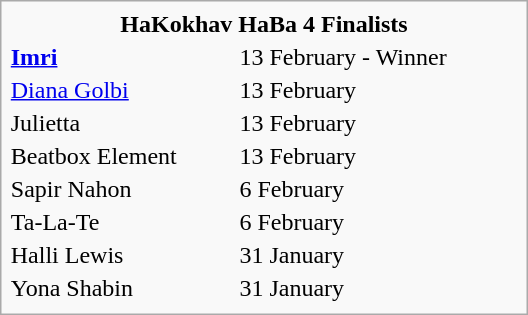<table class="infobox" style="width:22em">
<tr>
<th colspan=2 style="text-align:center">HaKokhav HaBa 4 Finalists<br></th>
</tr>
<tr>
<td><strong><a href='#'>Imri</a></strong></td>
<td>13 February - Winner</td>
</tr>
<tr>
<td><a href='#'>Diana Golbi</a></td>
<td>13 February</td>
</tr>
<tr>
<td>Julietta</td>
<td>13 February</td>
</tr>
<tr>
<td>Beatbox Element</td>
<td>13 February</td>
</tr>
<tr>
<td>Sapir Nahon</td>
<td>6 February</td>
</tr>
<tr>
<td>Ta-La-Te</td>
<td>6 February</td>
</tr>
<tr>
<td>Halli Lewis</td>
<td>31 January</td>
</tr>
<tr>
<td>Yona Shabin</td>
<td>31 January</td>
</tr>
<tr>
</tr>
</table>
